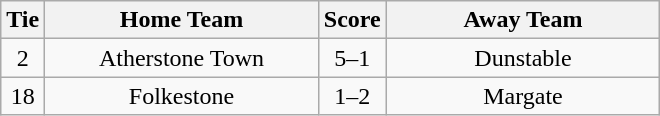<table class="wikitable" style="text-align:center;">
<tr>
<th width=20>Tie</th>
<th width=175>Home Team</th>
<th width=20>Score</th>
<th width=175>Away Team</th>
</tr>
<tr>
<td>2</td>
<td>Atherstone Town</td>
<td>5–1</td>
<td>Dunstable</td>
</tr>
<tr>
<td>18</td>
<td>Folkestone</td>
<td>1–2</td>
<td>Margate</td>
</tr>
</table>
